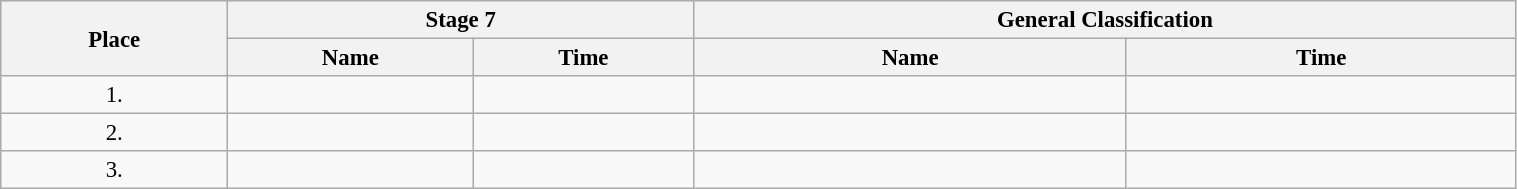<table class="wikitable"  style="font-size:95%; width:80%;">
<tr>
<th rowspan="2">Place</th>
<th colspan="2">Stage 7</th>
<th colspan="2">General Classification</th>
</tr>
<tr>
<th>Name</th>
<th>Time</th>
<th>Name</th>
<th>Time</th>
</tr>
<tr>
<td style="text-align:center;">1.</td>
<td></td>
<td></td>
<td></td>
<td></td>
</tr>
<tr>
<td style="text-align:center;">2.</td>
<td></td>
<td></td>
<td></td>
<td></td>
</tr>
<tr>
<td style="text-align:center;">3.</td>
<td></td>
<td></td>
<td></td>
<td></td>
</tr>
</table>
